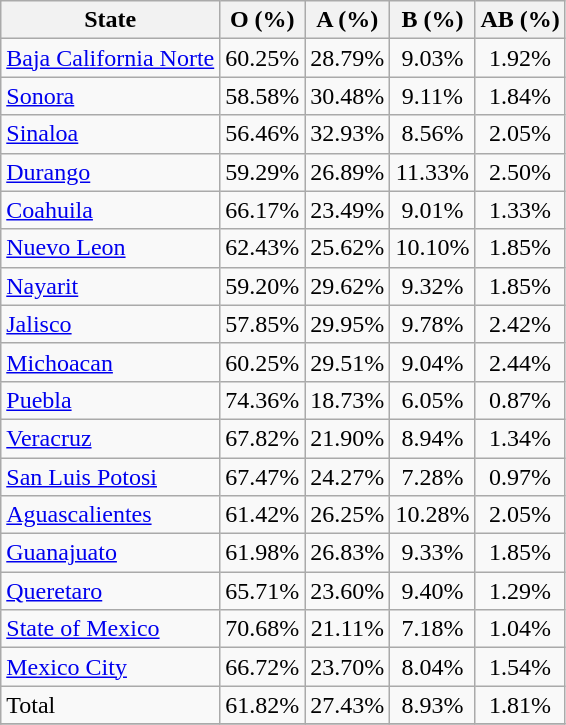<table class="wikitable sortable" style="float:center; text-align:center;">
<tr>
<th>State</th>
<th>O (%)</th>
<th>A (%)</th>
<th>B (%)</th>
<th>AB (%)</th>
</tr>
<tr>
<td style="text-align:left"><a href='#'>Baja California Norte</a></td>
<td>60.25%</td>
<td>28.79%</td>
<td>9.03%</td>
<td>1.92%</td>
</tr>
<tr>
<td style="text-align:left"><a href='#'>Sonora</a></td>
<td>58.58%</td>
<td>30.48%</td>
<td>9.11%</td>
<td>1.84%</td>
</tr>
<tr>
<td style="text-align:left"><a href='#'>Sinaloa</a></td>
<td>56.46%</td>
<td>32.93%</td>
<td>8.56%</td>
<td>2.05%</td>
</tr>
<tr>
<td style="text-align:left"><a href='#'>Durango</a></td>
<td>59.29%</td>
<td>26.89%</td>
<td>11.33%</td>
<td>2.50%</td>
</tr>
<tr>
<td style="text-align:left"><a href='#'>Coahuila</a></td>
<td>66.17%</td>
<td>23.49%</td>
<td>9.01%</td>
<td>1.33%</td>
</tr>
<tr>
<td style="text-align:left"><a href='#'>Nuevo Leon</a></td>
<td>62.43%</td>
<td>25.62%</td>
<td>10.10%</td>
<td>1.85%</td>
</tr>
<tr>
<td style="text-align:left"><a href='#'>Nayarit</a></td>
<td>59.20%</td>
<td>29.62%</td>
<td>9.32%</td>
<td>1.85%</td>
</tr>
<tr>
<td style="text-align:left"><a href='#'>Jalisco</a></td>
<td>57.85%</td>
<td>29.95%</td>
<td>9.78%</td>
<td>2.42%</td>
</tr>
<tr>
<td style="text-align:left"><a href='#'>Michoacan</a></td>
<td>60.25%</td>
<td>29.51%</td>
<td>9.04%</td>
<td>2.44%</td>
</tr>
<tr>
<td style="text-align:left"><a href='#'>Puebla</a></td>
<td>74.36%</td>
<td>18.73%</td>
<td>6.05%</td>
<td>0.87%</td>
</tr>
<tr>
<td style="text-align:left"><a href='#'>Veracruz</a></td>
<td>67.82%</td>
<td>21.90%</td>
<td>8.94%</td>
<td>1.34%</td>
</tr>
<tr>
<td style="text-align:left"><a href='#'>San Luis Potosi</a></td>
<td>67.47%</td>
<td>24.27%</td>
<td>7.28%</td>
<td>0.97%</td>
</tr>
<tr>
<td style="text-align:left"><a href='#'>Aguascalientes</a></td>
<td>61.42%</td>
<td>26.25%</td>
<td>10.28%</td>
<td>2.05%</td>
</tr>
<tr>
<td style="text-align:left"><a href='#'>Guanajuato</a></td>
<td>61.98%</td>
<td>26.83%</td>
<td>9.33%</td>
<td>1.85%</td>
</tr>
<tr>
<td style="text-align:left"><a href='#'>Queretaro</a></td>
<td>65.71%</td>
<td>23.60%</td>
<td>9.40%</td>
<td>1.29%</td>
</tr>
<tr>
<td style="text-align:left"><a href='#'>State of Mexico</a></td>
<td>70.68%</td>
<td>21.11%</td>
<td>7.18%</td>
<td>1.04%</td>
</tr>
<tr>
<td style="text-align:left"><a href='#'>Mexico City</a></td>
<td>66.72%</td>
<td>23.70%</td>
<td>8.04%</td>
<td>1.54%</td>
</tr>
<tr>
<td style="text-align:left">Total</td>
<td>61.82%</td>
<td>27.43%</td>
<td>8.93%</td>
<td>1.81%</td>
</tr>
<tr>
</tr>
</table>
